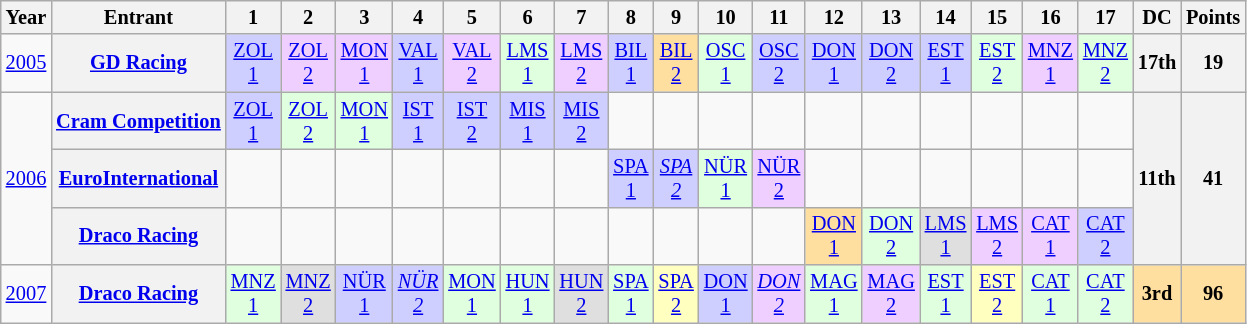<table class="wikitable" style="text-align:center; font-size:85%">
<tr>
<th>Year</th>
<th>Entrant</th>
<th>1</th>
<th>2</th>
<th>3</th>
<th>4</th>
<th>5</th>
<th>6</th>
<th>7</th>
<th>8</th>
<th>9</th>
<th>10</th>
<th>11</th>
<th>12</th>
<th>13</th>
<th>14</th>
<th>15</th>
<th>16</th>
<th>17</th>
<th>DC</th>
<th>Points</th>
</tr>
<tr>
<td><a href='#'>2005</a></td>
<th nowrap><a href='#'>GD Racing</a></th>
<td style="background:#CFCFFF;"><a href='#'>ZOL<br>1</a><br></td>
<td style="background:#EFCFFF;"><a href='#'>ZOL<br>2</a><br></td>
<td style="background:#EFCFFF;"><a href='#'>MON<br>1</a><br></td>
<td style="background:#CFCFFF;"><a href='#'>VAL<br>1</a><br></td>
<td style="background:#EFCFFF;"><a href='#'>VAL<br>2</a><br></td>
<td style="background:#DFFFDF;"><a href='#'>LMS<br>1</a><br></td>
<td style="background:#EFCFFF;"><a href='#'>LMS<br>2</a><br></td>
<td style="background:#CFCFFF;"><a href='#'>BIL<br>1</a><br></td>
<td style="background:#FFDF9F;"><a href='#'>BIL<br>2</a><br></td>
<td style="background:#DFFFDF;"><a href='#'>OSC<br>1</a><br></td>
<td style="background:#CFCFFF;"><a href='#'>OSC<br>2</a><br></td>
<td style="background:#CFCFFF;"><a href='#'>DON<br>1</a><br></td>
<td style="background:#CFCFFF;"><a href='#'>DON<br>2</a><br></td>
<td style="background:#CFCFFF;"><a href='#'>EST<br>1</a><br></td>
<td style="background:#DFFFDF;"><a href='#'>EST<br>2</a><br></td>
<td style="background:#EFCFFF;"><a href='#'>MNZ<br>1</a><br></td>
<td style="background:#DFFFDF;"><a href='#'>MNZ<br>2</a><br></td>
<th>17th</th>
<th>19</th>
</tr>
<tr>
<td rowspan=3><a href='#'>2006</a></td>
<th nowrap><a href='#'>Cram Competition</a></th>
<td style="background:#CFCFFF;"><a href='#'>ZOL<br>1</a><br></td>
<td style="background:#DFFFDF;"><a href='#'>ZOL<br>2</a><br></td>
<td style="background:#DFFFDF;"><a href='#'>MON<br>1</a><br></td>
<td style="background:#CFCFFF;"><a href='#'>IST<br>1</a><br></td>
<td style="background:#CFCFFF;"><a href='#'>IST<br>2</a><br></td>
<td style="background:#CFCFFF;"><a href='#'>MIS<br>1</a><br></td>
<td style="background:#CFCFFF;"><a href='#'>MIS<br>2</a><br></td>
<td></td>
<td></td>
<td></td>
<td></td>
<td></td>
<td></td>
<td></td>
<td></td>
<td></td>
<td></td>
<th rowspan=3>11th</th>
<th rowspan=3>41</th>
</tr>
<tr>
<th nowrap><a href='#'>EuroInternational</a></th>
<td></td>
<td></td>
<td></td>
<td></td>
<td></td>
<td></td>
<td></td>
<td style="background:#CFCFFF;"><a href='#'>SPA<br>1</a><br></td>
<td style="background:#CFCFFF;"><em><a href='#'>SPA<br>2</a></em><br></td>
<td style="background:#DFFFDF;"><a href='#'>NÜR<br>1</a><br></td>
<td style="background:#EFCFFF;"><a href='#'>NÜR<br>2</a><br></td>
<td></td>
<td></td>
<td></td>
<td></td>
<td></td>
<td></td>
</tr>
<tr>
<th nowrap><a href='#'>Draco Racing</a></th>
<td></td>
<td></td>
<td></td>
<td></td>
<td></td>
<td></td>
<td></td>
<td></td>
<td></td>
<td></td>
<td></td>
<td style="background:#FFDF9F;"><a href='#'>DON<br>1</a><br></td>
<td style="background:#DFFFDF;"><a href='#'>DON<br>2</a><br></td>
<td style="background:#DFDFDF;"><a href='#'>LMS<br>1</a><br></td>
<td style="background:#EFCFFF;"><a href='#'>LMS<br>2</a><br></td>
<td style="background:#EFCFFF;"><a href='#'>CAT<br>1</a><br></td>
<td style="background:#CFCFFF;"><a href='#'>CAT<br>2</a><br></td>
</tr>
<tr>
<td><a href='#'>2007</a></td>
<th nowrap><a href='#'>Draco Racing</a></th>
<td style="background:#DFFFDF;"><a href='#'>MNZ<br>1</a><br></td>
<td style="background:#DFDFDF;"><a href='#'>MNZ<br>2</a><br></td>
<td style="background:#CFCFFF;"><a href='#'>NÜR<br>1</a><br></td>
<td style="background:#CFCFFF;"><em><a href='#'>NÜR<br>2</a></em><br></td>
<td style="background:#DFFFDF;"><a href='#'>MON<br>1</a><br></td>
<td style="background:#DFFFDF;"><a href='#'>HUN<br>1</a><br></td>
<td style="background:#DFDFDF;"><a href='#'>HUN<br>2</a><br></td>
<td style="background:#DFFFDF;"><a href='#'>SPA<br>1</a><br></td>
<td style="background:#FFFFBF;"><a href='#'>SPA<br>2</a><br></td>
<td style="background:#CFCFFF;"><a href='#'>DON<br>1</a><br></td>
<td style="background:#EFCFFF;"><em><a href='#'>DON<br>2</a></em><br></td>
<td style="background:#DFFFDF;"><a href='#'>MAG<br>1</a><br></td>
<td style="background:#EFCFFF;"><a href='#'>MAG<br>2</a><br></td>
<td style="background:#DFFFDF;"><a href='#'>EST<br>1</a><br></td>
<td style="background:#FFFFBF;"><a href='#'>EST<br>2</a><br></td>
<td style="background:#DFFFDF;"><a href='#'>CAT<br>1</a><br></td>
<td style="background:#DFFFDF;"><a href='#'>CAT<br>2</a><br></td>
<td style="background:#FFDF9F;"><strong>3rd</strong></td>
<td style="background:#FFDF9F;"><strong>96</strong></td>
</tr>
</table>
